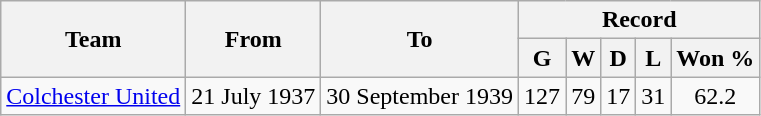<table class="wikitable" style="text-align: center">
<tr>
<th rowspan="2">Team</th>
<th rowspan="2">From</th>
<th rowspan="2">To</th>
<th colspan="5">Record</th>
</tr>
<tr>
<th>G</th>
<th>W</th>
<th>D</th>
<th>L</th>
<th>Won %</th>
</tr>
<tr>
<td align=left><a href='#'>Colchester United</a></td>
<td align=left>21 July 1937</td>
<td align=left>30 September 1939</td>
<td>127</td>
<td>79</td>
<td>17</td>
<td>31</td>
<td>62.2</td>
</tr>
</table>
